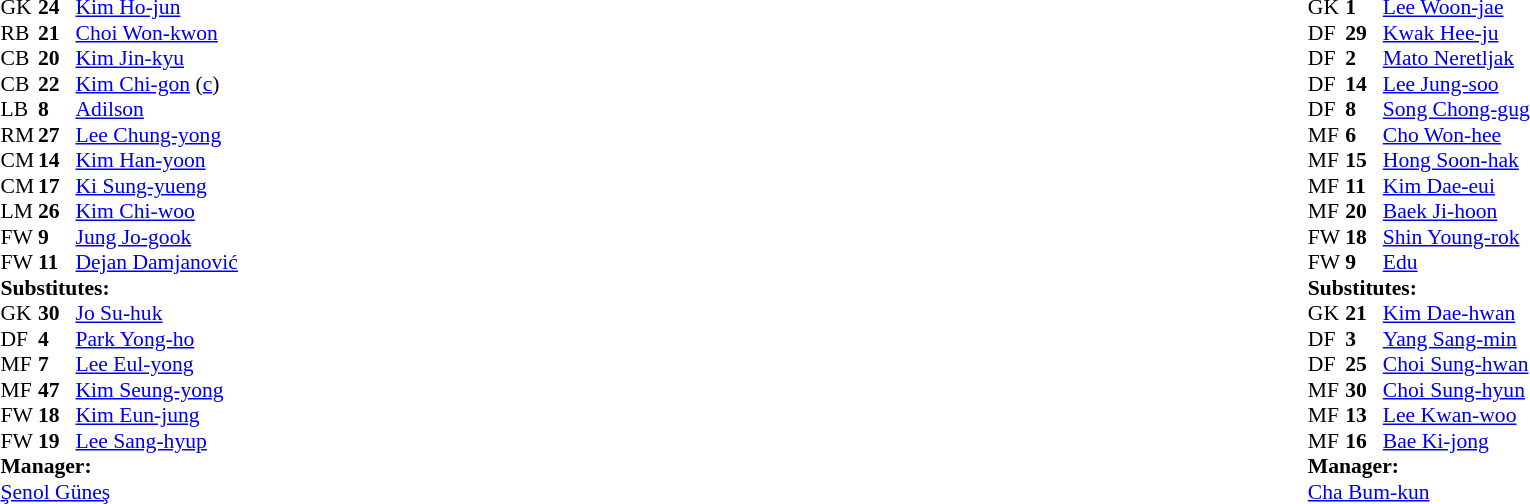<table width="100%">
<tr>
<td valign="top" width="50%"><br><table style="font-size: 90%" cellspacing="0" cellpadding="0">
<tr>
<th width=25></th>
<th width=25></th>
</tr>
<tr>
<td>GK</td>
<td><strong>24</strong></td>
<td> <a href='#'>Kim Ho-jun</a></td>
</tr>
<tr>
<td>RB</td>
<td><strong>21</strong></td>
<td> <a href='#'>Choi Won-kwon</a></td>
</tr>
<tr>
<td>CB</td>
<td><strong>20</strong></td>
<td> <a href='#'>Kim Jin-kyu</a></td>
</tr>
<tr>
<td>CB</td>
<td><strong>22</strong></td>
<td> <a href='#'>Kim Chi-gon</a> (<a href='#'>c</a>)</td>
</tr>
<tr>
<td>LB</td>
<td><strong>8</strong></td>
<td> <a href='#'>Adilson</a></td>
<td></td>
</tr>
<tr>
<td>RM</td>
<td><strong>27</strong></td>
<td> <a href='#'>Lee Chung-yong</a></td>
</tr>
<tr>
<td>CM</td>
<td><strong>14</strong></td>
<td> <a href='#'>Kim Han-yoon</a></td>
<td></td>
</tr>
<tr>
<td>CM</td>
<td><strong>17</strong></td>
<td> <a href='#'>Ki Sung-yueng</a></td>
<td></td>
</tr>
<tr>
<td>LM</td>
<td><strong>26</strong></td>
<td> <a href='#'>Kim Chi-woo</a></td>
<td></td>
</tr>
<tr>
<td>FW</td>
<td><strong>9</strong></td>
<td> <a href='#'>Jung Jo-gook</a></td>
<td></td>
</tr>
<tr>
<td>FW</td>
<td><strong>11</strong></td>
<td> <a href='#'>Dejan Damjanović</a></td>
<td></td>
</tr>
<tr>
<td colspan=3><strong>Substitutes:</strong></td>
</tr>
<tr>
<td>GK</td>
<td><strong>30</strong></td>
<td> <a href='#'>Jo Su-huk</a></td>
</tr>
<tr>
<td>DF</td>
<td><strong>4</strong></td>
<td> <a href='#'>Park Yong-ho</a></td>
<td></td>
</tr>
<tr>
<td>MF</td>
<td><strong>7</strong></td>
<td> <a href='#'>Lee Eul-yong</a></td>
<td></td>
</tr>
<tr>
<td>MF</td>
<td><strong>47</strong></td>
<td> <a href='#'>Kim Seung-yong</a></td>
</tr>
<tr>
<td>FW</td>
<td><strong>18</strong></td>
<td> <a href='#'>Kim Eun-jung</a></td>
</tr>
<tr>
<td>FW</td>
<td><strong>19</strong></td>
<td> <a href='#'>Lee Sang-hyup</a></td>
<td></td>
</tr>
<tr>
<td colspan=3><strong>Manager:</strong></td>
</tr>
<tr>
<td colspan=4> <a href='#'>Şenol Güneş</a></td>
</tr>
</table>
</td>
<td valign="top"></td>
<td valign="top" width="50%"><br><table style="font-size: 90%" cellspacing="0" cellpadding="0" align="center">
<tr>
<th width=25></th>
<th width=25></th>
</tr>
<tr>
<td>GK</td>
<td><strong>1</strong></td>
<td> <a href='#'>Lee Woon-jae</a></td>
</tr>
<tr>
<td>DF</td>
<td><strong>29</strong></td>
<td> <a href='#'>Kwak Hee-ju</a></td>
</tr>
<tr>
<td>DF</td>
<td><strong>2</strong></td>
<td> <a href='#'>Mato Neretljak</a></td>
</tr>
<tr>
<td>DF</td>
<td><strong>14</strong></td>
<td> <a href='#'>Lee Jung-soo</a></td>
</tr>
<tr>
<td>DF</td>
<td><strong>8</strong></td>
<td> <a href='#'>Song Chong-gug</a></td>
</tr>
<tr>
<td>MF</td>
<td><strong>6</strong></td>
<td> <a href='#'>Cho Won-hee</a></td>
</tr>
<tr>
<td>MF</td>
<td><strong>15</strong></td>
<td> <a href='#'>Hong Soon-hak</a></td>
<td></td>
<td></td>
</tr>
<tr>
<td>MF</td>
<td><strong>11</strong></td>
<td> <a href='#'>Kim Dae-eui</a></td>
</tr>
<tr>
<td>MF</td>
<td><strong>20</strong></td>
<td> <a href='#'>Baek Ji-hoon</a></td>
<td></td>
<td></td>
</tr>
<tr>
<td>FW</td>
<td><strong>18</strong></td>
<td> <a href='#'>Shin Young-rok</a></td>
<td></td>
<td></td>
</tr>
<tr>
<td>FW</td>
<td><strong>9</strong></td>
<td> <a href='#'>Edu</a></td>
</tr>
<tr>
<td colspan=3><strong>Substitutes:</strong></td>
</tr>
<tr>
<td>GK</td>
<td><strong>21</strong></td>
<td> <a href='#'>Kim Dae-hwan</a></td>
</tr>
<tr>
<td>DF</td>
<td><strong>3</strong></td>
<td> <a href='#'>Yang Sang-min</a></td>
</tr>
<tr>
<td>DF</td>
<td><strong>25</strong></td>
<td> <a href='#'>Choi Sung-hwan</a></td>
</tr>
<tr>
<td>MF</td>
<td><strong>30</strong></td>
<td> <a href='#'>Choi Sung-hyun</a></td>
<td></td>
<td></td>
</tr>
<tr>
<td>MF</td>
<td><strong>13</strong></td>
<td> <a href='#'>Lee Kwan-woo</a></td>
<td></td>
<td></td>
</tr>
<tr>
<td>MF</td>
<td><strong>16</strong></td>
<td> <a href='#'>Bae Ki-jong</a></td>
<td></td>
<td></td>
</tr>
<tr>
<td colspan=3><strong>Manager:</strong></td>
</tr>
<tr>
<td colspan=4> <a href='#'>Cha Bum-kun</a></td>
</tr>
</table>
</td>
</tr>
</table>
